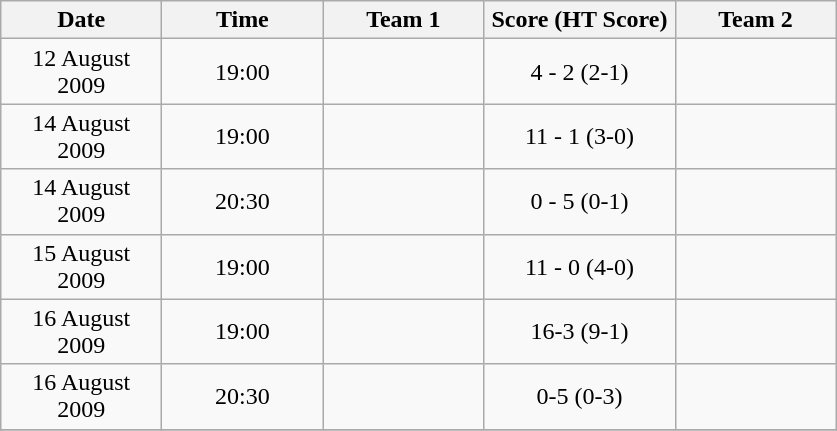<table class="wikitable">
<tr>
<th width="100">Date</th>
<th width="100">Time</th>
<th width="100">Team 1</th>
<th width="120">Score (HT Score)</th>
<th width="100">Team 2</th>
</tr>
<tr>
<td align="center">12 August 2009</td>
<td align="center">19:00</td>
<td align="right"></td>
<td align="center">4 - 2 (2-1)</td>
<td align="left"></td>
</tr>
<tr>
<td align="center">14 August 2009</td>
<td align="center">19:00</td>
<td align="right"></td>
<td align="center">11 - 1 (3-0)</td>
<td align="left"></td>
</tr>
<tr>
<td align="center">14 August 2009</td>
<td align="center">20:30</td>
<td align="right"></td>
<td align="center">0 - 5 (0-1)</td>
<td align="left"></td>
</tr>
<tr>
<td align="center">15 August 2009</td>
<td align="center">19:00</td>
<td align="right"></td>
<td align="center">11 - 0 (4-0)</td>
<td align="left"></td>
</tr>
<tr>
<td align="center">16 August 2009</td>
<td align="center">19:00</td>
<td align="right"></td>
<td align="center">16-3 (9-1)</td>
<td align="left"></td>
</tr>
<tr>
<td align="center">16 August 2009</td>
<td align="center">20:30</td>
<td align="right"></td>
<td align="center">0-5 (0-3)</td>
<td align="left"></td>
</tr>
<tr>
</tr>
</table>
